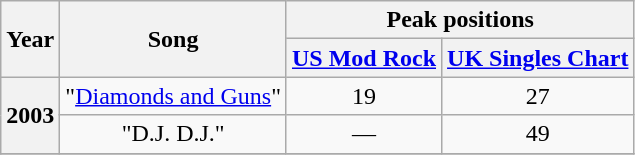<table class="wikitable plainrowheaders" style="text-align:center">
<tr>
<th rowspan="2">Year</th>
<th rowspan="2">Song</th>
<th colspan="2">Peak positions</th>
</tr>
<tr>
<th><a href='#'>US Mod Rock</a></th>
<th><a href='#'>UK Singles Chart</a></th>
</tr>
<tr>
<th rowspan="2" scope="row"°>2003</th>
<td>"<a href='#'>Diamonds and Guns</a>"</td>
<td>19</td>
<td>27</td>
</tr>
<tr>
<td>"D.J. D.J."</td>
<td>—</td>
<td>49</td>
</tr>
<tr>
</tr>
</table>
